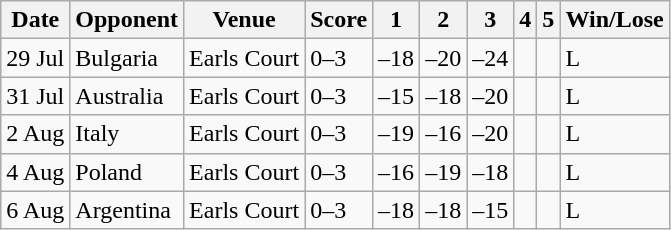<table class="wikitable">
<tr>
<th>Date</th>
<th>Opponent</th>
<th>Venue</th>
<th>Score</th>
<th>1</th>
<th>2</th>
<th>3</th>
<th>4</th>
<th>5</th>
<th>Win/Lose</th>
</tr>
<tr>
<td>29 Jul</td>
<td>Bulgaria</td>
<td>Earls Court</td>
<td>0–3</td>
<td>–18</td>
<td>–20</td>
<td>–24</td>
<td></td>
<td></td>
<td>L</td>
</tr>
<tr>
<td>31 Jul</td>
<td>Australia</td>
<td>Earls Court</td>
<td>0–3</td>
<td>–15</td>
<td>–18</td>
<td>–20</td>
<td></td>
<td></td>
<td>L</td>
</tr>
<tr>
<td>2 Aug</td>
<td>Italy</td>
<td>Earls Court</td>
<td>0–3</td>
<td>–19</td>
<td>–16</td>
<td>–20</td>
<td></td>
<td></td>
<td>L</td>
</tr>
<tr>
<td>4 Aug</td>
<td>Poland</td>
<td>Earls Court</td>
<td>0–3</td>
<td>–16</td>
<td>–19</td>
<td>–18</td>
<td></td>
<td></td>
<td>L</td>
</tr>
<tr>
<td>6 Aug</td>
<td>Argentina</td>
<td>Earls Court</td>
<td>0–3</td>
<td>–18</td>
<td>–18</td>
<td>–15</td>
<td></td>
<td></td>
<td>L</td>
</tr>
</table>
